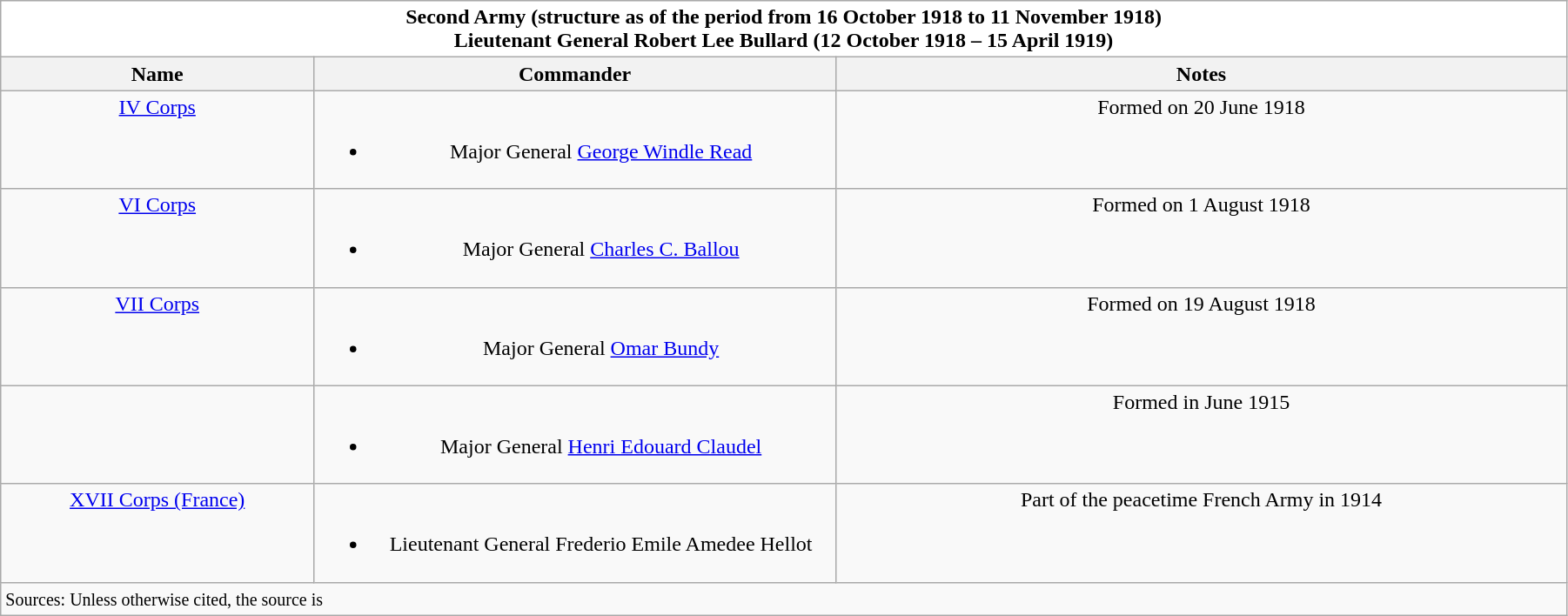<table class="wikitable" style="width:95%;">
<tr valign="top">
<th colspan="11" style="background:white;">Second Army (structure as of the period from 16 October 1918 to 11 November 1918) <br>Lieutenant General Robert Lee Bullard (12 October 1918 – 15 April 1919)</th>
</tr>
<tr valign="top"|- valign="top">
<th style="width:15%; text-align:center;">Name</th>
<th style="width:25%; text-align:center;">Commander</th>
<th style="width:35%; text-align:center;">Notes</th>
</tr>
<tr valign="top">
<td align=center><a href='#'>IV Corps</a></td>
<td align=center><br><ul><li>Major General <a href='#'>George Windle Read</a></li></ul></td>
<td align=center>Formed on 20 June 1918</td>
</tr>
<tr valign="top">
<td align=center><a href='#'>VI Corps</a></td>
<td align=center><br><ul><li>Major General <a href='#'>Charles C. Ballou</a></li></ul></td>
<td align=center>Formed on 1 August 1918</td>
</tr>
<tr valign="top">
<td align=center><a href='#'>VII Corps</a></td>
<td align=center><br><ul><li>Major General <a href='#'>Omar Bundy</a></li></ul></td>
<td align=center>Formed on 19 August 1918</td>
</tr>
<tr valign="top">
<td align=center></td>
<td align=center><br><ul><li>Major General <a href='#'>Henri Edouard Claudel</a></li></ul></td>
<td align=center>Formed in June 1915</td>
</tr>
<tr valign="top">
<td align=center><a href='#'>XVII Corps (France)</a></td>
<td align=center><br><ul><li>Lieutenant General Frederio Emile Amedee Hellot</li></ul></td>
<td align=center>Part of the peacetime French Army in 1914</td>
</tr>
<tr valign="top">
<td colspan="9" style="text-align:left;"><small>Sources: Unless otherwise cited, the source is </small></td>
</tr>
</table>
